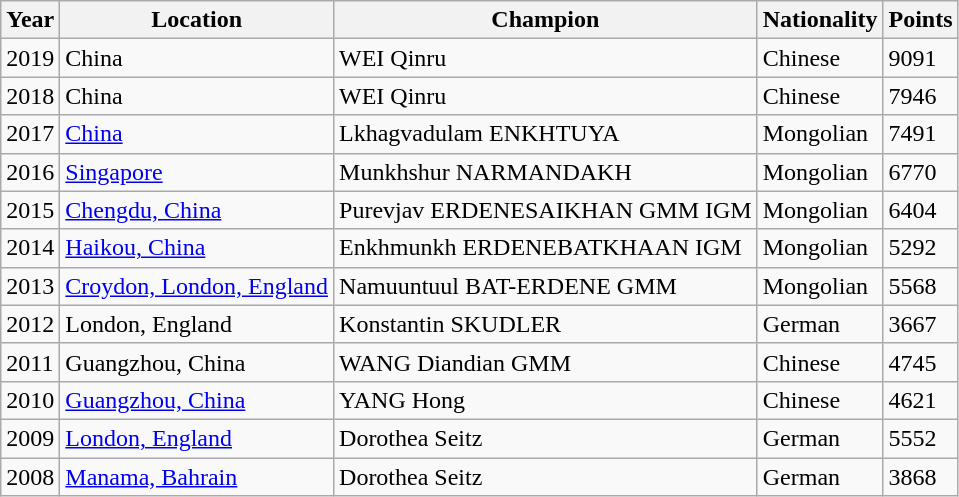<table class="wikitable">
<tr>
<th>Year</th>
<th>Location</th>
<th>Champion</th>
<th>Nationality</th>
<th>Points</th>
</tr>
<tr>
<td>2019</td>
<td>China</td>
<td>WEI Qinru</td>
<td>Chinese</td>
<td>9091</td>
</tr>
<tr>
<td>2018</td>
<td>China</td>
<td>WEI Qinru</td>
<td>Chinese</td>
<td>7946</td>
</tr>
<tr>
<td>2017</td>
<td><a href='#'>China</a></td>
<td>Lkhagvadulam ENKHTUYA</td>
<td>Mongolian</td>
<td>7491</td>
</tr>
<tr>
<td>2016</td>
<td><a href='#'>Singapore</a></td>
<td>Munkhshur NARMANDAKH</td>
<td>Mongolian</td>
<td>6770</td>
</tr>
<tr>
<td>2015</td>
<td><a href='#'>Chengdu, China</a></td>
<td>Purevjav ERDENESAIKHAN GMM IGM</td>
<td>Mongolian</td>
<td>6404</td>
</tr>
<tr>
<td>2014</td>
<td><a href='#'>Haikou, China</a></td>
<td>Enkhmunkh ERDENEBATKHAAN IGM</td>
<td>Mongolian</td>
<td>5292</td>
</tr>
<tr>
<td>2013</td>
<td><a href='#'>Croydon, London, England</a></td>
<td>Namuuntuul BAT-ERDENE GMM</td>
<td>Mongolian</td>
<td>5568</td>
</tr>
<tr>
<td>2012</td>
<td>London, England</td>
<td>Konstantin SKUDLER</td>
<td>German</td>
<td>3667</td>
</tr>
<tr>
<td>2011</td>
<td>Guangzhou, China</td>
<td>WANG Diandian GMM</td>
<td>Chinese</td>
<td>4745</td>
</tr>
<tr>
<td>2010</td>
<td><a href='#'>Guangzhou, China</a></td>
<td>YANG Hong</td>
<td>Chinese</td>
<td>4621</td>
</tr>
<tr>
<td>2009</td>
<td><a href='#'>London, England</a></td>
<td>Dorothea Seitz</td>
<td>German</td>
<td>5552</td>
</tr>
<tr>
<td>2008</td>
<td><a href='#'>Manama, Bahrain</a></td>
<td>Dorothea Seitz</td>
<td>German</td>
<td>3868</td>
</tr>
</table>
